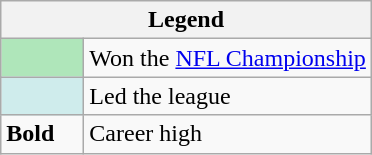<table class="wikitable mw-collapsible">
<tr>
<th colspan="2">Legend</th>
</tr>
<tr>
<td style="background:#afe6ba; width:3em;"></td>
<td>Won the <a href='#'>NFL Championship</a></td>
</tr>
<tr>
<td style="background:#cfecec; width:3em;"></td>
<td>Led the league</td>
</tr>
<tr>
<td><strong>Bold</strong></td>
<td>Career high</td>
</tr>
</table>
